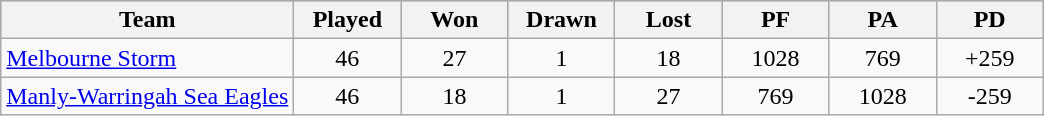<table class="wikitable" style="text-align:center;">
<tr bgcolor=#bdb76b>
<th>Team</th>
<th style="width:4em">Played</th>
<th style="width:4em">Won</th>
<th style="width:4em">Drawn</th>
<th style="width:4em">Lost</th>
<th style="width:4em">PF</th>
<th style="width:4em">PA</th>
<th style="width:4em">PD</th>
</tr>
<tr>
<td style="text-align:left;"> <a href='#'>Melbourne Storm</a></td>
<td>46</td>
<td>27</td>
<td>1</td>
<td>18</td>
<td>1028</td>
<td>769</td>
<td>+259</td>
</tr>
<tr>
<td style="text-align:left;"> <a href='#'>Manly-Warringah Sea Eagles</a></td>
<td>46</td>
<td>18</td>
<td>1</td>
<td>27</td>
<td>769</td>
<td>1028</td>
<td>-259</td>
</tr>
</table>
